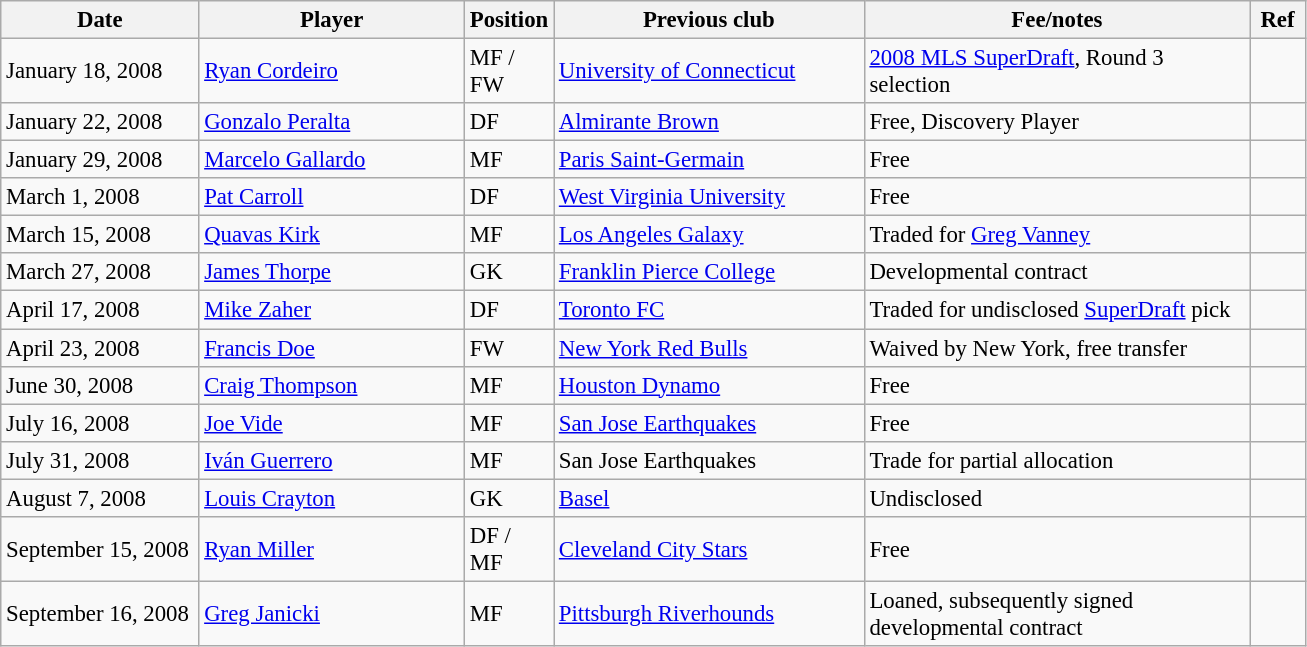<table class="wikitable" style="text-align:left; font-size:95%;">
<tr>
<th style="width:125px;">Date</th>
<th style="width:170px;">Player</th>
<th style="width:50px;">Position</th>
<th style="width:200px;">Previous club</th>
<th style="width:250px;">Fee/notes</th>
<th style="width:30px;">Ref</th>
</tr>
<tr>
<td>January 18, 2008</td>
<td> <a href='#'>Ryan Cordeiro</a></td>
<td>MF / FW</td>
<td> <a href='#'>University of Connecticut</a></td>
<td><a href='#'>2008 MLS SuperDraft</a>, Round 3 selection</td>
<td></td>
</tr>
<tr>
<td>January 22, 2008</td>
<td> <a href='#'>Gonzalo Peralta</a></td>
<td>DF</td>
<td> <a href='#'>Almirante Brown</a></td>
<td>Free, Discovery Player</td>
<td></td>
</tr>
<tr>
<td>January 29, 2008</td>
<td> <a href='#'>Marcelo Gallardo</a></td>
<td>MF</td>
<td> <a href='#'>Paris Saint-Germain</a></td>
<td>Free</td>
<td></td>
</tr>
<tr>
<td>March 1, 2008</td>
<td> <a href='#'>Pat Carroll</a></td>
<td>DF</td>
<td> <a href='#'>West Virginia University</a></td>
<td>Free</td>
<td></td>
</tr>
<tr>
<td>March 15, 2008</td>
<td> <a href='#'>Quavas Kirk</a></td>
<td>MF</td>
<td> <a href='#'>Los Angeles Galaxy</a></td>
<td>Traded for <a href='#'>Greg Vanney</a></td>
<td></td>
</tr>
<tr>
<td>March 27, 2008</td>
<td> <a href='#'>James Thorpe</a></td>
<td>GK</td>
<td> <a href='#'>Franklin Pierce College</a></td>
<td>Developmental contract</td>
<td></td>
</tr>
<tr>
<td>April 17, 2008</td>
<td> <a href='#'>Mike Zaher</a></td>
<td>DF</td>
<td> <a href='#'>Toronto FC</a></td>
<td>Traded for undisclosed <a href='#'>SuperDraft</a> pick</td>
<td></td>
</tr>
<tr>
<td>April 23, 2008</td>
<td> <a href='#'>Francis Doe</a></td>
<td>FW</td>
<td> <a href='#'>New York Red Bulls</a></td>
<td>Waived by New York, free transfer</td>
<td></td>
</tr>
<tr>
<td>June 30, 2008</td>
<td> <a href='#'>Craig Thompson</a></td>
<td>MF</td>
<td> <a href='#'>Houston Dynamo</a></td>
<td>Free</td>
<td></td>
</tr>
<tr>
<td>July 16, 2008</td>
<td> <a href='#'>Joe Vide</a></td>
<td>MF</td>
<td> <a href='#'>San Jose Earthquakes</a></td>
<td>Free</td>
<td></td>
</tr>
<tr>
<td>July 31, 2008</td>
<td> <a href='#'>Iván Guerrero</a></td>
<td>MF</td>
<td> San Jose Earthquakes</td>
<td>Trade for partial allocation</td>
<td></td>
</tr>
<tr>
<td>August 7, 2008</td>
<td> <a href='#'>Louis Crayton</a></td>
<td>GK</td>
<td> <a href='#'>Basel</a></td>
<td>Undisclosed</td>
<td></td>
</tr>
<tr>
<td>September 15, 2008</td>
<td> <a href='#'>Ryan Miller</a></td>
<td>DF / MF</td>
<td> <a href='#'>Cleveland City Stars</a></td>
<td>Free</td>
<td></td>
</tr>
<tr>
<td>September 16, 2008</td>
<td> <a href='#'>Greg Janicki</a></td>
<td>MF</td>
<td> <a href='#'>Pittsburgh Riverhounds</a></td>
<td>Loaned, subsequently signed developmental contract</td>
<td></td>
</tr>
</table>
